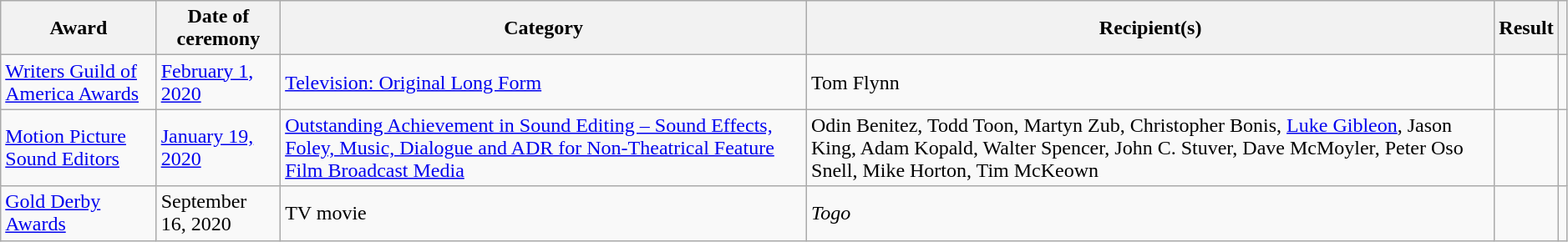<table class="wikitable plainrowheaders sortable" style="width:99%;">
<tr>
<th scope="col">Award</th>
<th scope="col">Date of ceremony</th>
<th scope="col">Category</th>
<th scope="col">Recipient(s)</th>
<th scope="col">Result</th>
<th></th>
</tr>
<tr>
<td><a href='#'>Writers Guild of America Awards</a></td>
<td><a href='#'>February 1, 2020</a></td>
<td><a href='#'>Television: Original Long Form</a></td>
<td Tom Flynn>Tom Flynn</td>
<td></td>
<td style="text-align:center;"></td>
</tr>
<tr>
<td><a href='#'>Motion Picture Sound Editors</a></td>
<td><a href='#'>January 19, 2020</a></td>
<td><a href='#'>Outstanding Achievement in Sound Editing – Sound Effects, Foley, Music, Dialogue and ADR for Non-Theatrical Feature Film Broadcast Media</a></td>
<td>Odin Benitez, Todd Toon, Martyn Zub, Christopher Bonis, <a href='#'>Luke Gibleon</a>, Jason King, Adam Kopald, Walter Spencer, John C. Stuver, Dave McMoyler, Peter Oso Snell,  Mike Horton, Tim McKeown</td>
<td></td>
<td style="text-align:center;"></td>
</tr>
<tr>
<td><a href='#'>Gold Derby Awards</a></td>
<td>September 16, 2020</td>
<td>TV movie</td>
<td><em>Togo</em></td>
<td></td>
<td style="text-align:center;"></td>
</tr>
</table>
